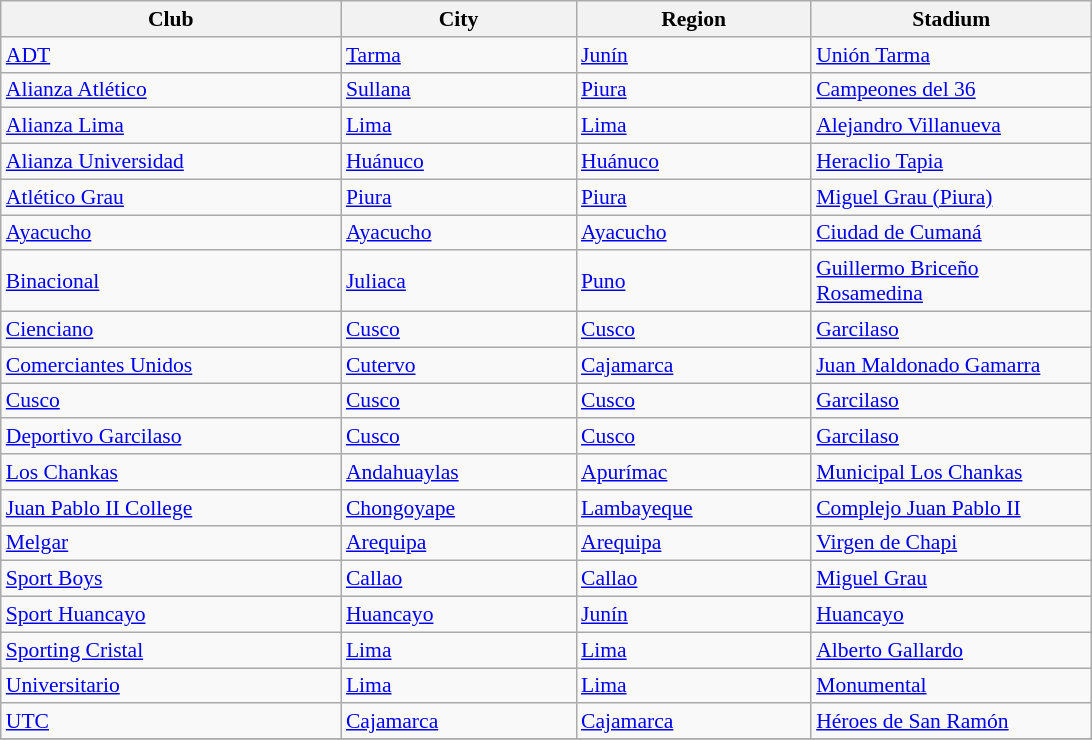<table class="wikitable sortable" style="font-size:90%">
<tr>
<th width=220px>Club</th>
<th width=150px>City</th>
<th width=150px>Region</th>
<th width=180px>Stadium</th>
</tr>
<tr>
<td><a href='#'>ADT</a></td>
<td><a href='#'>Tarma</a></td>
<td><a href='#'>Junín</a></td>
<td><a href='#'>Unión Tarma</a></td>
</tr>
<tr>
<td><a href='#'>Alianza Atlético</a></td>
<td><a href='#'>Sullana</a></td>
<td><a href='#'>Piura</a></td>
<td><a href='#'>Campeones del 36</a></td>
</tr>
<tr>
<td><a href='#'>Alianza Lima</a></td>
<td><a href='#'>Lima</a></td>
<td><a href='#'>Lima</a></td>
<td><a href='#'>Alejandro Villanueva</a></td>
</tr>
<tr>
<td><a href='#'>Alianza Universidad</a></td>
<td><a href='#'>Huánuco</a></td>
<td><a href='#'>Huánuco</a></td>
<td><a href='#'>Heraclio Tapia</a></td>
</tr>
<tr>
<td><a href='#'>Atlético Grau</a></td>
<td><a href='#'>Piura</a></td>
<td><a href='#'>Piura</a></td>
<td><a href='#'>Miguel Grau (Piura)</a></td>
</tr>
<tr>
<td><a href='#'>Ayacucho</a></td>
<td><a href='#'>Ayacucho</a></td>
<td><a href='#'>Ayacucho</a></td>
<td><a href='#'>Ciudad de Cumaná</a></td>
</tr>
<tr>
<td><a href='#'>Binacional</a></td>
<td><a href='#'>Juliaca</a></td>
<td><a href='#'>Puno</a></td>
<td><a href='#'>Guillermo Briceño Rosamedina</a></td>
</tr>
<tr>
<td><a href='#'>Cienciano</a></td>
<td><a href='#'>Cusco</a></td>
<td><a href='#'>Cusco</a></td>
<td><a href='#'>Garcilaso</a></td>
</tr>
<tr>
<td><a href='#'>Comerciantes Unidos</a></td>
<td><a href='#'>Cutervo</a></td>
<td><a href='#'>Cajamarca</a></td>
<td><a href='#'>Juan Maldonado Gamarra</a></td>
</tr>
<tr>
<td><a href='#'>Cusco</a></td>
<td><a href='#'>Cusco</a></td>
<td><a href='#'>Cusco</a></td>
<td><a href='#'>Garcilaso</a></td>
</tr>
<tr>
<td><a href='#'>Deportivo Garcilaso</a></td>
<td><a href='#'>Cusco</a></td>
<td><a href='#'>Cusco</a></td>
<td><a href='#'>Garcilaso</a></td>
</tr>
<tr>
<td><a href='#'>Los Chankas</a></td>
<td><a href='#'>Andahuaylas</a></td>
<td><a href='#'>Apurímac</a></td>
<td><a href='#'>Municipal Los Chankas</a></td>
</tr>
<tr>
<td><a href='#'>Juan Pablo II College</a></td>
<td><a href='#'>Chongoyape</a></td>
<td><a href='#'>Lambayeque</a></td>
<td><a href='#'>Complejo Juan Pablo II</a></td>
</tr>
<tr>
<td><a href='#'>Melgar</a></td>
<td><a href='#'>Arequipa</a></td>
<td><a href='#'>Arequipa</a></td>
<td><a href='#'>Virgen de Chapi</a></td>
</tr>
<tr>
<td><a href='#'>Sport Boys</a></td>
<td><a href='#'>Callao</a></td>
<td><a href='#'>Callao</a></td>
<td><a href='#'>Miguel Grau</a></td>
</tr>
<tr>
<td><a href='#'>Sport Huancayo</a></td>
<td><a href='#'>Huancayo</a></td>
<td><a href='#'>Junín</a></td>
<td><a href='#'>Huancayo</a></td>
</tr>
<tr>
<td><a href='#'>Sporting Cristal</a></td>
<td><a href='#'>Lima</a></td>
<td><a href='#'>Lima</a></td>
<td><a href='#'>Alberto Gallardo</a></td>
</tr>
<tr>
<td><a href='#'>Universitario</a></td>
<td><a href='#'>Lima</a></td>
<td><a href='#'>Lima</a></td>
<td><a href='#'>Monumental</a></td>
</tr>
<tr>
<td><a href='#'>UTC</a></td>
<td><a href='#'>Cajamarca</a></td>
<td><a href='#'>Cajamarca</a></td>
<td><a href='#'>Héroes de San Ramón</a></td>
</tr>
<tr>
</tr>
</table>
